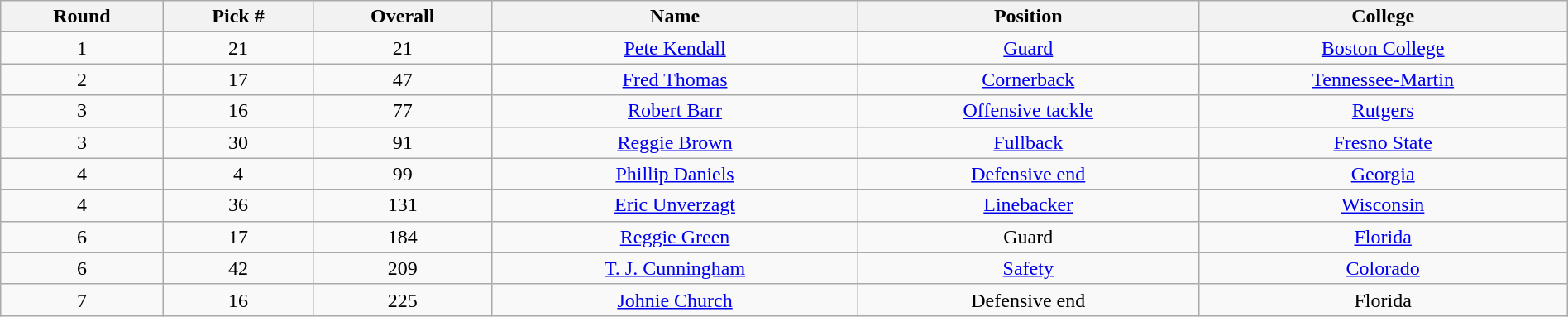<table class="wikitable sortable sortable" style="width: 100%; text-align:center">
<tr>
<th>Round</th>
<th>Pick #</th>
<th>Overall</th>
<th>Name</th>
<th>Position</th>
<th>College</th>
</tr>
<tr>
<td>1</td>
<td>21</td>
<td>21</td>
<td><a href='#'>Pete Kendall</a></td>
<td><a href='#'>Guard</a></td>
<td><a href='#'>Boston College</a></td>
</tr>
<tr>
<td>2</td>
<td>17</td>
<td>47</td>
<td><a href='#'>Fred Thomas</a></td>
<td><a href='#'>Cornerback</a></td>
<td><a href='#'>Tennessee-Martin</a></td>
</tr>
<tr>
<td>3</td>
<td>16</td>
<td>77</td>
<td><a href='#'>Robert Barr</a></td>
<td><a href='#'>Offensive tackle</a></td>
<td><a href='#'>Rutgers</a></td>
</tr>
<tr>
<td>3</td>
<td>30</td>
<td>91</td>
<td><a href='#'>Reggie Brown</a></td>
<td><a href='#'>Fullback</a></td>
<td><a href='#'>Fresno State</a></td>
</tr>
<tr>
<td>4</td>
<td>4</td>
<td>99</td>
<td><a href='#'>Phillip Daniels</a></td>
<td><a href='#'>Defensive end</a></td>
<td><a href='#'>Georgia</a></td>
</tr>
<tr>
<td>4</td>
<td>36</td>
<td>131</td>
<td><a href='#'>Eric Unverzagt</a></td>
<td><a href='#'>Linebacker</a></td>
<td><a href='#'>Wisconsin</a></td>
</tr>
<tr>
<td>6</td>
<td>17</td>
<td>184</td>
<td><a href='#'>Reggie Green</a></td>
<td>Guard</td>
<td><a href='#'>Florida</a></td>
</tr>
<tr>
<td>6</td>
<td>42</td>
<td>209</td>
<td><a href='#'>T. J. Cunningham</a></td>
<td><a href='#'>Safety</a></td>
<td><a href='#'>Colorado</a></td>
</tr>
<tr>
<td>7</td>
<td>16</td>
<td>225</td>
<td><a href='#'>Johnie Church</a></td>
<td>Defensive end</td>
<td>Florida</td>
</tr>
</table>
